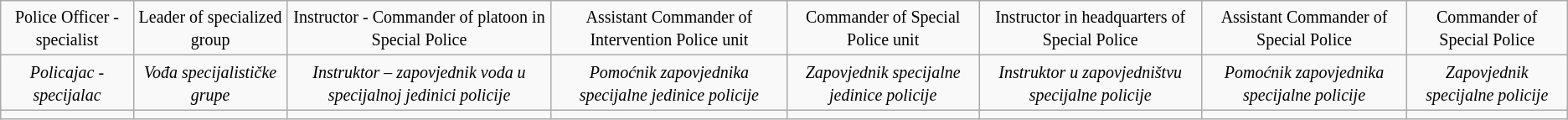<table class="wikitable" style="text-align:center">
<tr>
<td><small>Police Officer - specialist</small></td>
<td><small>Leader of specialized group</small></td>
<td><small>Instructor - Commander of platoon in Special  Police </small></td>
<td><small>Assistant Commander of Intervention Police unit</small></td>
<td><small>Commander of Special Police unit</small></td>
<td><small>Instructor in headquarters of Special Police</small></td>
<td><small>Assistant Commander of Special Police </small></td>
<td><small>Commander of Special Police</small></td>
</tr>
<tr>
<td><small><em>Policajac - specijalac</em></small></td>
<td><small><em>Vođa specijalističke grupe</em></small></td>
<td><small><em>Instruktor – zapovjednik voda u specijalnoj jedinici policije</em></small></td>
<td><small><em>Pomoćnik zapovjednika specijalne jedinice policije</em></small></td>
<td><small><em>Zapovjednik specijalne jedinice policije</em></small></td>
<td><small><em>Instruktor u zapovjedništvu specijalne policije</em></small></td>
<td><small><em>Pomoćnik zapovjednika specijalne policije</em></small></td>
<td><small><em>Zapovjednik specijalne policije</em></small></td>
</tr>
<tr>
<td></td>
<td></td>
<td></td>
<td></td>
<td></td>
<td></td>
<td></td>
<td></td>
</tr>
</table>
